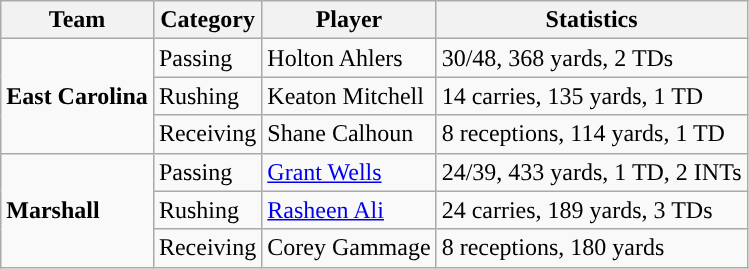<table class="wikitable" style="float: left;">
<tr>
<th>Team</th>
<th>Category</th>
<th>Player</th>
<th>Statistics</th>
</tr>
<tr>
<td rowspan=3><strong>East Carolina</strong></td>
<td>Passing</td>
<td>Holton Ahlers</td>
<td>30/48, 368 yards, 2 TDs</td>
</tr>
<tr>
<td>Rushing</td>
<td>Keaton Mitchell</td>
<td>14 carries, 135 yards, 1 TD</td>
</tr>
<tr>
<td>Receiving</td>
<td>Shane Calhoun</td>
<td>8 receptions, 114 yards, 1 TD</td>
</tr>
<tr>
<td rowspan=3><strong>Marshall</strong></td>
<td>Passing</td>
<td><a href='#'>Grant Wells</a></td>
<td>24/39, 433 yards, 1 TD, 2 INTs</td>
</tr>
<tr>
<td>Rushing</td>
<td><a href='#'>Rasheen Ali</a></td>
<td>24 carries, 189 yards, 3 TDs</td>
</tr>
<tr>
<td>Receiving</td>
<td>Corey Gammage</td>
<td>8 receptions, 180 yards</td>
</tr>
</table>
